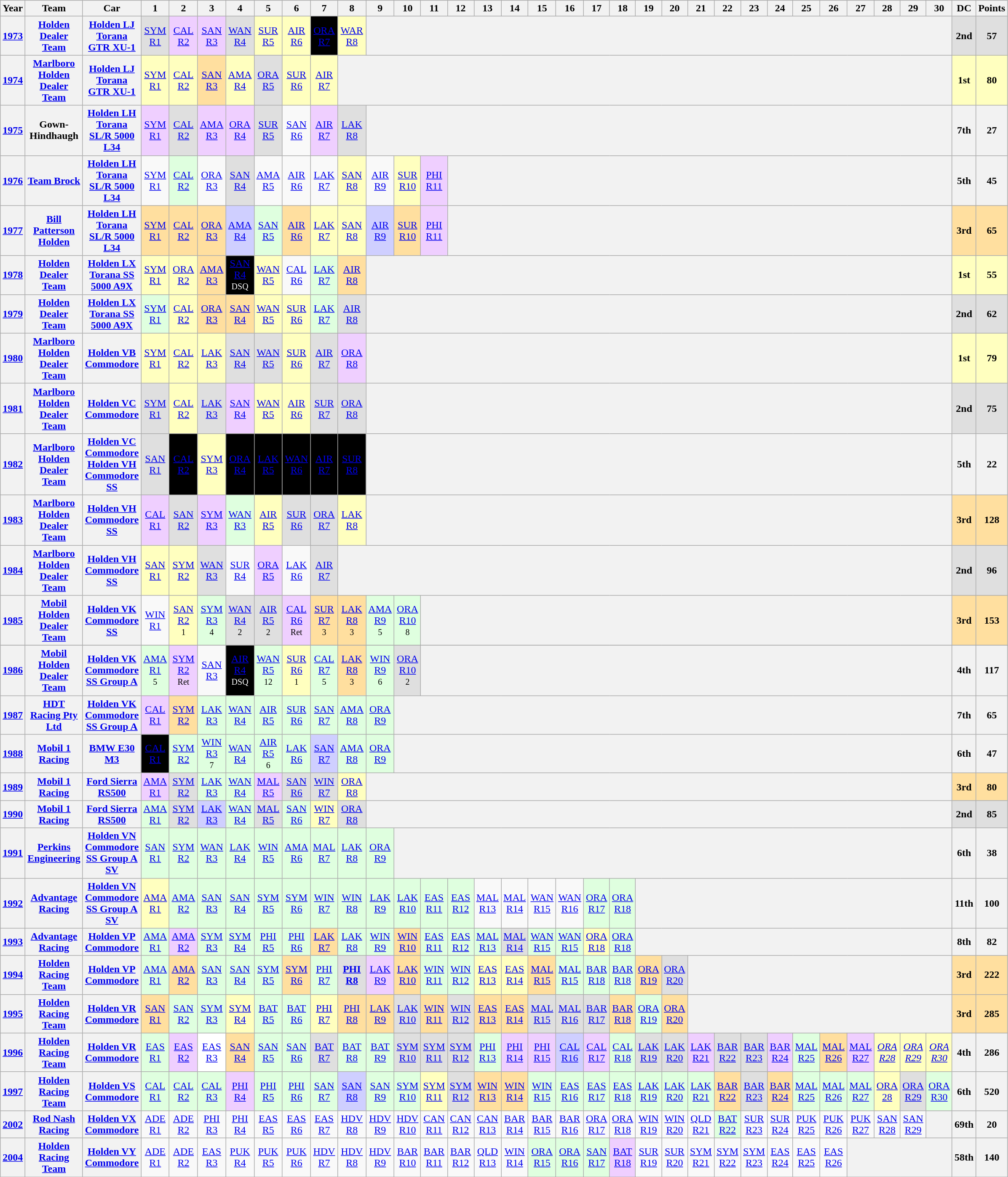<table class="wikitable" style="text-align:center">
<tr>
<th>Year</th>
<th>Team</th>
<th>Car</th>
<th>1</th>
<th>2</th>
<th>3</th>
<th>4</th>
<th>5</th>
<th>6</th>
<th>7</th>
<th>8</th>
<th>9</th>
<th>10</th>
<th>11</th>
<th>12</th>
<th>13</th>
<th>14</th>
<th>15</th>
<th>16</th>
<th>17</th>
<th>18</th>
<th>19</th>
<th>20</th>
<th>21</th>
<th>22</th>
<th>23</th>
<th>24</th>
<th>25</th>
<th>26</th>
<th>27</th>
<th>28</th>
<th>29</th>
<th>30</th>
<th>DC</th>
<th>Points</th>
</tr>
<tr>
<th><a href='#'>1973</a></th>
<th><a href='#'>Holden Dealer Team</a></th>
<th><a href='#'>Holden LJ Torana GTR XU-1</a></th>
<td style="background:#dfdfdf;"><a href='#'>SYM <br>R1</a><br></td>
<td style="background:#efcfff; "><a href='#'>CAL<br>R2</a><br></td>
<td style="background:#efcfff;"><a href='#'>SAN<br>R3</a><br></td>
<td style="background:#dfdfdf;"><a href='#'>WAN<br>R4</a><br></td>
<td style="background:#ffffbf; "><a href='#'>SUR <br>R5</a><br></td>
<td style="background:#ffffbf;"><a href='#'>AIR<br>R6</a><br></td>
<td style="background:#000000; color:white;"><a href='#'><span>ORA<br>R7</span></a><br></td>
<td style="background:#ffffbf;"><a href='#'>WAR<br>R8</a><br></td>
<th colspan=22></th>
<th style="background:#dfdfdf;">2nd</th>
<th style="background:#dfdfdf;">57</th>
</tr>
<tr>
<th><a href='#'>1974</a></th>
<th><a href='#'>Marlboro Holden Dealer Team</a></th>
<th><a href='#'>Holden LJ Torana GTR XU-1</a></th>
<td style="background:#ffffbf;"><a href='#'>SYM <br>R1</a><br></td>
<td style="background:#ffffbf;"><a href='#'>CAL<br>R2</a><br></td>
<td style="background:#ffdf9f;"><a href='#'>SAN<br>R3</a><br></td>
<td style="background:#ffffbf;"><a href='#'>AMA<br>R4</a><br></td>
<td style="background:#dfdfdf;"><a href='#'>ORA<br>R5</a><br></td>
<td style="background:#ffffbf;"><a href='#'>SUR <br>R6</a><br></td>
<td style="background:#ffffbf;"><a href='#'>AIR<br>R7</a><br></td>
<th colspan=23></th>
<th style="background:#ffffbf;">1st</th>
<th style="background:#ffffbf;">80</th>
</tr>
<tr>
<th><a href='#'>1975</a></th>
<th>Gown-Hindhaugh</th>
<th><a href='#'>Holden LH Torana SL/R 5000 L34</a></th>
<td style="background:#efcfff;"><a href='#'>SYM <br>R1</a><br></td>
<td style="background:#dfdfdf;"><a href='#'>CAL<br>R2</a><br></td>
<td style="background:#efcfff;"><a href='#'>AMA<br>R3</a><br></td>
<td style="background:#efcfff;"><a href='#'>ORA<br>R4</a><br></td>
<td style="background:#dfdfdf;"><a href='#'>SUR <br>R5</a><br></td>
<td><a href='#'>SAN<br>R6</a></td>
<td style="background:#efcfff;"><a href='#'>AIR<br>R7</a><br></td>
<td style="background:#dfdfdf;"><a href='#'>LAK <br>R8</a><br></td>
<th colspan=22></th>
<th>7th</th>
<th>27</th>
</tr>
<tr>
<th><a href='#'>1976</a></th>
<th><a href='#'>Team Brock</a></th>
<th><a href='#'>Holden LH Torana SL/R 5000 L34</a></th>
<td><a href='#'>SYM <br>R1</a></td>
<td style="background:#dfffdf;"><a href='#'>CAL<br>R2</a><br></td>
<td><a href='#'>ORA<br>R3</a></td>
<td style="background:#dfdfdf;"><a href='#'>SAN<br>R4</a><br></td>
<td><a href='#'>AMA<br>R5</a></td>
<td><a href='#'>AIR<br>R6</a></td>
<td><a href='#'>LAK <br>R7</a></td>
<td style="background:#ffffbf;"><a href='#'>SAN<br>R8</a><br></td>
<td><a href='#'>AIR<br>R9</a></td>
<td style="background:#ffffbf;"><a href='#'>SUR <br>R10</a><br></td>
<td style="background:#efcfff;"><a href='#'>PHI<br>R11</a><br></td>
<th colspan=19></th>
<th>5th</th>
<th>45</th>
</tr>
<tr>
<th><a href='#'>1977</a></th>
<th><a href='#'>Bill Patterson Holden</a></th>
<th><a href='#'>Holden LH Torana SL/R 5000 L34</a></th>
<td style="background:#ffdf9f;"><a href='#'>SYM <br>R1</a><br></td>
<td style="background:#ffdf9f;"><a href='#'>CAL<br>R2</a><br></td>
<td style="background:#ffdf9f;"><a href='#'>ORA<br>R3</a><br></td>
<td style="background:#cfcfff;"><a href='#'>AMA<br>R4</a><br></td>
<td style="background:#dfffdf;"><a href='#'>SAN<br>R5</a><br></td>
<td style="background:#ffdf9f;"><a href='#'>AIR<br>R6</a><br></td>
<td style="background:#ffffbf;"><a href='#'>LAK <br>R7</a><br></td>
<td style="background:#ffffbf;"><a href='#'>SAN<br>R8</a><br></td>
<td style="background:#cfcfff;"><a href='#'>AIR<br>R9</a><br></td>
<td style="background:#ffdf9f;"><a href='#'>SUR <br>R10</a><br></td>
<td style="background:#efcfff;"><a href='#'>PHI<br>R11</a><br></td>
<th colspan=19></th>
<th style="background:#ffdf9f;">3rd</th>
<th style="background:#ffdf9f;">65</th>
</tr>
<tr>
<th><a href='#'>1978</a></th>
<th><a href='#'>Holden Dealer Team</a></th>
<th><a href='#'>Holden LX Torana SS 5000 A9X</a></th>
<td style="background:#ffffbf;"><a href='#'>SYM <br>R1</a><br></td>
<td style="background:#ffffbf;"><a href='#'>ORA <br>R2</a><br></td>
<td style="background:#ffdf9f;"><a href='#'>AMA<br>R3</a><br></td>
<td style="background:#000000; color:white;"><a href='#'><span>SAN<br>R4</span></a><br><small>DSQ</small></td>
<td style="background:#ffffbf;"><a href='#'>WAN<br>R5</a><br></td>
<td><a href='#'>CAL<br>R6</a></td>
<td style="background:#dfffdf;"><a href='#'>LAK <br>R7</a><br></td>
<td style="background:#ffdf9f;"><a href='#'>AIR<br>R8</a><br></td>
<th colspan=22></th>
<th style="background:#ffffbf;">1st</th>
<th style="background:#ffffbf;">55</th>
</tr>
<tr>
<th><a href='#'>1979</a></th>
<th><a href='#'>Holden Dealer Team</a></th>
<th><a href='#'>Holden LX Torana SS 5000 A9X</a></th>
<td style="background:#dfffdf;"><a href='#'>SYM <br>R1</a><br></td>
<td style="background:#ffffbf;"><a href='#'>CAL<br>R2</a><br></td>
<td style="background:#ffdf9f;"><a href='#'>ORA<br>R3</a><br></td>
<td style="background:#ffdf9f;"><a href='#'>SAN<br>R4</a><br></td>
<td style="background:#ffffbf;"><a href='#'>WAN<br>R5</a><br></td>
<td style="background:#ffffbf;"><a href='#'>SUR <br>R6</a><br></td>
<td style="background:#dfffdf;"><a href='#'>LAK <br>R7</a><br></td>
<td style="background:#dfdfdf;"><a href='#'>AIR<br>R8</a><br></td>
<th colspan=22></th>
<th style="background:#dfdfdf;">2nd</th>
<th style="background:#dfdfdf;">62</th>
</tr>
<tr>
<th><a href='#'>1980</a></th>
<th><a href='#'>Marlboro Holden Dealer Team</a></th>
<th><a href='#'>Holden VB Commodore</a></th>
<td style="background:#ffffbf;"><a href='#'>SYM <br>R1</a><br></td>
<td style="background:#ffffbf;"><a href='#'>CAL<br>R2</a><br></td>
<td style="background:#ffffbf;"><a href='#'>LAK <br>R3</a><br></td>
<td style="background:#dfdfdf;"><a href='#'>SAN<br>R4</a><br></td>
<td style="background:#dfdfdf;"><a href='#'>WAN<br>R5</a><br></td>
<td style="background:#ffffbf;"><a href='#'>SUR <br>R6</a><br></td>
<td style="background:#dfdfdf;"><a href='#'>AIR<br>R7</a><br></td>
<td style="background:#efcfff;"><a href='#'>ORA<br>R8</a><br></td>
<th colspan=22></th>
<th style="background:#ffffbf;">1st</th>
<th style="background:#ffffbf;">79</th>
</tr>
<tr>
<th><a href='#'>1981</a></th>
<th><a href='#'>Marlboro Holden Dealer Team</a></th>
<th><a href='#'>Holden VC Commodore</a></th>
<td style="background:#dfdfdf;"><a href='#'>SYM <br>R1</a><br></td>
<td style="background:#ffffbf;"><a href='#'>CAL<br>R2</a><br></td>
<td style="background:#dfdfdf;"><a href='#'>LAK <br>R3</a><br></td>
<td style="background:#efcfff;"><a href='#'>SAN<br>R4</a><br></td>
<td style="background:#ffffbf;"><a href='#'>WAN<br>R5</a><br></td>
<td style="background:#ffffbf;"><a href='#'>AIR<br>R6</a><br></td>
<td style="background:#dfdfdf;"><a href='#'>SUR <br>R7</a><br></td>
<td style="background:#dfdfdf;"><a href='#'>ORA<br>R8</a><br></td>
<th colspan=22></th>
<th style="background:#dfdfdf;">2nd</th>
<th style="background:#dfdfdf;">75</th>
</tr>
<tr>
<th><a href='#'>1982</a></th>
<th><a href='#'>Marlboro Holden Dealer Team</a></th>
<th><a href='#'>Holden VC Commodore</a><br> <a href='#'>Holden VH Commodore SS</a></th>
<td style="background:#dfdfdf;"><a href='#'>SAN <br>R1</a><br></td>
<td style="background:#000000; color:white;"><a href='#'><span>CAL<br>R2</span></a><br></td>
<td style="background:#ffffbf;"><a href='#'>SYM <br>R3</a><br></td>
<td style="background:#000000; color:white;"><a href='#'><span>ORA<br>R4</span></a><br></td>
<td style="background:#000000; color:white;"><a href='#'><span>LAK<br>R5</span></a><br></td>
<td style="background:#000000; color:white;"><a href='#'><span>WAN<br>R6</span></a><br></td>
<td style="background:#000000; color:white;"><a href='#'><span>AIR<br>R7</span></a><br></td>
<td style="background:#000000; color:white;"><a href='#'><span>SUR<br>R8</span></a><br></td>
<th colspan=22></th>
<th>5th</th>
<th>22</th>
</tr>
<tr>
<th><a href='#'>1983</a></th>
<th><a href='#'>Marlboro Holden Dealer Team</a></th>
<th><a href='#'>Holden VH Commodore SS</a></th>
<td style="background:#efcfff;"><a href='#'>CAL<br>R1</a><br></td>
<td style="background:#dfdfdf;"><a href='#'>SAN<br>R2</a><br></td>
<td style="background:#efcfff;"><a href='#'>SYM <br>R3</a><br></td>
<td style="background:#dfffdf;"><a href='#'>WAN<br>R3</a><br></td>
<td style="background:#ffffbf;"><a href='#'>AIR<br>R5</a><br></td>
<td style="background:#dfdfdf;"><a href='#'>SUR <br>R6</a><br></td>
<td style="background:#dfdfdf;"><a href='#'>ORA<br>R7</a><br></td>
<td style="background:#ffffbf;"><a href='#'>LAK <br>R8</a><br></td>
<th colspan=22></th>
<th style="background:#ffdf9f;">3rd</th>
<th style="background:#ffdf9f;">128</th>
</tr>
<tr>
<th><a href='#'>1984</a></th>
<th><a href='#'>Marlboro Holden Dealer Team</a></th>
<th><a href='#'>Holden VH Commodore SS</a></th>
<td style="background:#ffffbf;"><a href='#'>SAN<br>R1</a><br></td>
<td style="background:#ffffbf;"><a href='#'>SYM <br>R2</a><br></td>
<td style="background:#dfdfdf;"><a href='#'>WAN<br>R3</a><br></td>
<td><a href='#'>SUR <br>R4</a></td>
<td style="background:#efcfff;"><a href='#'>ORA<br>R5</a><br></td>
<td><a href='#'>LAK <br>R6</a></td>
<td style="background:#dfdfdf;"><a href='#'>AIR<br>R7</a><br></td>
<th colspan=23></th>
<th style="background:#dfdfdf;">2nd</th>
<th style="background:#dfdfdf;">96</th>
</tr>
<tr>
<th><a href='#'>1985</a></th>
<th><a href='#'>Mobil Holden Dealer Team</a></th>
<th><a href='#'>Holden VK Commodore SS</a></th>
<td><a href='#'>WIN<br>R1</a></td>
<td style="background:#ffffbf;"><a href='#'>SAN<br>R2</a><br><small>1</small></td>
<td style="background:#dfffdf;"><a href='#'>SYM<br>R3</a><br><small>4</small></td>
<td style="background:#dfdfdf;"><a href='#'>WAN<br>R4</a><br><small>2</small></td>
<td style="background:#dfdfdf;"><a href='#'>AIR<br>R5</a><br><small>2</small></td>
<td style="background:#efcfff;"><a href='#'>CAL<br>R6</a><br><small>Ret</small></td>
<td style="background:#ffdf9f;"><a href='#'>SUR<br>R7</a><br><small>3</small></td>
<td style="background:#ffdf9f;"><a href='#'>LAK<br>R8</a><br><small>3</small></td>
<td style="background:#dfffdf;"><a href='#'>AMA<br>R9</a><br><small>5</small></td>
<td style="background:#dfffdf;"><a href='#'>ORA<br>R10</a><br><small>8</small></td>
<th colspan=20></th>
<th style="background:#ffdf9f;">3rd</th>
<th style="background:#ffdf9f;">153</th>
</tr>
<tr>
</tr>
<tr>
<th><a href='#'>1986</a></th>
<th><a href='#'>Mobil Holden Dealer Team</a></th>
<th><a href='#'>Holden VK Commodore SS Group A</a></th>
<td style="background:#dfffdf;"><a href='#'>AMA<br>R1</a><br><small>5</small></td>
<td style="background:#efcfff;"><a href='#'>SYM<br>R2</a><br><small>Ret</small></td>
<td><a href='#'>SAN<br>R3</a></td>
<td style="background:#000000; color:white;"><a href='#'><span>AIR<br>R4</span></a><br><small>DSQ</small></td>
<td style="background:#dfffdf;"><a href='#'>WAN<br>R5</a><br><small>12</small></td>
<td style="background:#ffffbf;"><a href='#'>SUR<br>R6</a><br><small>1</small></td>
<td style="background:#dfffdf;"><a href='#'>CAL<br>R7</a><br><small>5</small></td>
<td style="background:#ffdf9f;"><a href='#'>LAK<br>R8</a><br><small>3</small></td>
<td style="background:#dfffdf;"><a href='#'>WIN<br>R9</a><br><small>6</small></td>
<td style="background:#dfdfdf;"><a href='#'>ORA<br>R10</a><br><small>2</small></td>
<th colspan=20></th>
<th>4th</th>
<th>117</th>
</tr>
<tr>
<th><a href='#'>1987</a></th>
<th><a href='#'>HDT Racing Pty Ltd</a></th>
<th><a href='#'>Holden VK Commodore SS Group A</a></th>
<td style="background:#efcfff;"><a href='#'>CAL<br>R1</a><br></td>
<td style="background:#ffdf9f;"><a href='#'>SYM<br>R2</a><br></td>
<td style="background:#dfffdf;"><a href='#'>LAK<br>R3</a><br></td>
<td style="background:#dfffdf;"><a href='#'>WAN<br>R4</a><br></td>
<td style="background:#dfffdf;"><a href='#'>AIR<br>R5</a><br></td>
<td style="background:#dfffdf;"><a href='#'>SUR<br>R6</a><br></td>
<td style="background:#dfffdf;"><a href='#'>SAN<br>R7</a><br></td>
<td style="background:#dfffdf;"><a href='#'>AMA<br>R8</a><br></td>
<td style="background:#dfffdf;"><a href='#'>ORA<br>R9</a><br></td>
<th colspan=21></th>
<th>7th</th>
<th>65</th>
</tr>
<tr>
<th><a href='#'>1988</a></th>
<th><a href='#'>Mobil 1 Racing</a></th>
<th><a href='#'>BMW E30 M3</a></th>
<td style="background:#000000; color:white;"><a href='#'><span>CAL<br>R1</span></a><br></td>
<td style="background:#dfffdf;"><a href='#'>SYM <br>R2</a><br></td>
<td style="background:#dfffdf;"><a href='#'>WIN<br>R3</a><br><small>7</small></td>
<td style="background:#dfffdf;"><a href='#'>WAN<br>R4</a><br></td>
<td style="background:#dfffdf;"><a href='#'>AIR<br>R5</a><br><small>6</small></td>
<td style="background:#dfffdf;"><a href='#'>LAK<br>R6</a><br></td>
<td style="background:#cfcfff;"><a href='#'>SAN<br>R7</a><br></td>
<td style="background:#dfffdf;"><a href='#'>AMA<br>R8</a><br></td>
<td style="background:#dfffdf;"><a href='#'>ORA<br>R9</a><br></td>
<th colspan=21></th>
<th>6th</th>
<th>47</th>
</tr>
<tr>
<th><a href='#'>1989</a></th>
<th><a href='#'>Mobil 1 Racing</a></th>
<th><a href='#'>Ford Sierra RS500</a></th>
<td style="background:#efcfff;"><a href='#'>AMA<br>R1</a><br></td>
<td style="background:#dfdfdf;"><a href='#'>SYM <br>R2</a><br></td>
<td style="background:#dfffdf;"><a href='#'>LAK <br>R3</a><br></td>
<td style="background:#dfffdf;"><a href='#'>WAN<br>R4</a><br></td>
<td style="background:#efcfff;"><a href='#'>MAL <br>R5</a><br></td>
<td style="background:#dfdfdf;"><a href='#'>SAN<br>R6</a><br></td>
<td style="background:#dfdfdf;"><a href='#'>WIN<br>R7</a><br></td>
<td style="background:#ffffbf;"><a href='#'>ORA<br>R8</a><br></td>
<th colspan=22></th>
<th style="background:#ffdf9f;">3rd</th>
<th style="background:#ffdf9f;">80</th>
</tr>
<tr>
<th><a href='#'>1990</a></th>
<th><a href='#'>Mobil 1 Racing</a></th>
<th><a href='#'>Ford Sierra RS500</a></th>
<td style="background:#dfffdf;"><a href='#'>AMA<br>R1</a><br></td>
<td style="background:#dfdfdf;"><a href='#'>SYM <br>R2</a><br></td>
<td style="background:#cfcfff;"><a href='#'>LAK <br>R3</a><br></td>
<td style="background:#dfffdf;"><a href='#'>WAN<br>R4</a><br></td>
<td style="background:#dfdfdf;"><a href='#'>MAL <br>R5</a><br></td>
<td style="background:#dfffdf;"><a href='#'>SAN<br>R6</a><br></td>
<td style="background:#ffffbf;"><a href='#'>WIN<br>R7</a><br></td>
<td style="background:#dfdfdf;"><a href='#'>ORA<br>R8</a><br></td>
<th colspan=22></th>
<th style="background:#dfdfdf;">2nd</th>
<th style="background:#dfdfdf;">85</th>
</tr>
<tr>
<th><a href='#'>1991</a></th>
<th><a href='#'>Perkins Engineering</a></th>
<th><a href='#'>Holden VN Commodore SS Group A SV</a></th>
<td style="background: #dfffdf"><a href='#'>SAN<br>R1</a><br></td>
<td style="background: #dfffdf"><a href='#'>SYM<br>R2</a><br></td>
<td style="background: #dfffdf"><a href='#'>WAN<br>R3</a><br></td>
<td style="background: #dfffdf"><a href='#'>LAK<br>R4</a><br></td>
<td style="background: #dfffdf"><a href='#'>WIN<br>R5</a><br></td>
<td style="background: #dfffdf"><a href='#'>AMA<br>R6</a><br></td>
<td style="background: #dfffdf"><a href='#'>MAL<br>R7</a><br></td>
<td style="background: #dfffdf"><a href='#'>LAK<br>R8</a><br></td>
<td style="background: #dfffdf"><a href='#'>ORA<br>R9</a><br></td>
<th colspan=21></th>
<th>6th</th>
<th>38</th>
</tr>
<tr>
<th><a href='#'>1992</a></th>
<th><a href='#'>Advantage Racing</a></th>
<th><a href='#'>Holden VN Commodore SS Group A SV</a></th>
<td style="background: #ffffbf"><a href='#'>AMA<br>R1</a><br></td>
<td style="background: #dfffdf"><a href='#'>AMA<br>R2</a><br></td>
<td style="background: #dfffdf"><a href='#'>SAN<br>R3</a><br></td>
<td style="background: #dfffdf"><a href='#'>SAN<br>R4</a><br></td>
<td style="background: #dfffdf"><a href='#'>SYM<br>R5</a><br></td>
<td style="background: #dfffdf"><a href='#'>SYM<br>R6</a><br></td>
<td style="background: #dfffdf"><a href='#'>WIN<br>R7</a><br></td>
<td style="background: #dfffdf"><a href='#'>WIN<br>R8</a><br></td>
<td style="background: #dfffdf"><a href='#'>LAK<br>R9</a><br></td>
<td style="background: #dfffdf"><a href='#'>LAK<br>R10</a><br></td>
<td style="background: #dfffdf"><a href='#'>EAS<br>R11</a><br></td>
<td style="background: #dfffdf"><a href='#'>EAS<br>R12</a><br></td>
<td><a href='#'>MAL<br>R13</a></td>
<td><a href='#'>MAL<br>R14</a></td>
<td><a href='#'>WAN<br>R15</a></td>
<td><a href='#'>WAN<br>R16</a></td>
<td style="background: #dfffdf"><a href='#'>ORA<br>R17</a><br></td>
<td style="background: #dfffdf"><a href='#'>ORA<br>R18</a><br></td>
<th colspan=12></th>
<th>11th</th>
<th>100</th>
</tr>
<tr>
<th><a href='#'>1993</a></th>
<th><a href='#'>Advantage Racing</a></th>
<th><a href='#'>Holden VP Commodore</a></th>
<td style="background: #dfffdf"><a href='#'>AMA<br>R1</a><br></td>
<td style="background: #efcfff"><a href='#'>AMA<br>R2</a><br></td>
<td style="background: #dfffdf"><a href='#'>SYM<br>R3</a><br></td>
<td style="background: #dfffdf"><a href='#'>SYM<br>R4</a><br></td>
<td style="background: #dfffdf"><a href='#'>PHI<br>R5</a><br></td>
<td style="background: #dfffdf"><a href='#'>PHI<br>R6</a><br></td>
<td style="background: #ffdf9f"><a href='#'>LAK<br>R7</a><br></td>
<td style="background: #dfffdf"><a href='#'>LAK<br>R8</a><br></td>
<td style="background: #dfffdf"><a href='#'>WIN<br>R9</a><br></td>
<td style="background: #ffdf9f"><a href='#'>WIN<br>R10</a><br></td>
<td style="background: #dfffdf"><a href='#'>EAS<br>R11</a><br></td>
<td style="background: #dfffdf"><a href='#'>EAS<br>R12</a><br></td>
<td style="background: #dfffdf"><a href='#'>MAL<br>R13</a><br></td>
<td style="background: #dfdfdf"><a href='#'>MAL<br>R14</a><br></td>
<td style="background: #dfffdf"><a href='#'>WAN<br>R15</a><br></td>
<td style="background: #dfffdf"><a href='#'>WAN<br>R15</a><br></td>
<td style="background: #ffffbf"><a href='#'>ORA<br>R18</a><br></td>
<td style="background: #dfffdf"><a href='#'>ORA<br>R18</a><br></td>
<th colspan=12></th>
<th>8th</th>
<th>82</th>
</tr>
<tr>
<th><a href='#'>1994</a></th>
<th><a href='#'>Holden Racing Team</a></th>
<th><a href='#'>Holden VP Commodore</a></th>
<td style="background: #dfffdf"><a href='#'>AMA<br>R1</a><br></td>
<td style="background: #ffdf9f"><a href='#'>AMA<br>R2</a><br></td>
<td style="background: #dfffdf"><a href='#'>SAN<br>R3</a><br></td>
<td style="background: #dfffdf"><a href='#'>SAN<br>R4</a><br></td>
<td style="background: #dfffdf"><a href='#'>SYM<br>R5</a><br></td>
<td style="background: #ffdf9f"><a href='#'>SYM<br>R6</a><br></td>
<td style="background: #dfffdf"><a href='#'>PHI<br>R7</a><br></td>
<td style="background: #dfdfdf"><strong><a href='#'>PHI<br>R8</a><br></strong></td>
<td style="background: #efcfff"><a href='#'>LAK<br>R9</a><br></td>
<td style="background: #ffdf9f"><a href='#'>LAK<br>R10</a><br></td>
<td style="background: #dfffdf"><a href='#'>WIN<br>R11</a><br></td>
<td style="background: #dfffdf"><a href='#'>WIN<br>R12</a><br></td>
<td style="background: #ffffbf"><a href='#'>EAS<br>R13</a><br></td>
<td style="background: #ffffbf"><a href='#'>EAS<br>R14</a><br></td>
<td style="background: #ffdf9f"><a href='#'>MAL<br>R15</a><br></td>
<td style="background: #dfffdf"><a href='#'>MAL<br>R15</a><br></td>
<td style="background: #dfffdf"><a href='#'>BAR<br>R18</a><br></td>
<td style="background: #dfffdf"><a href='#'>BAR<br>R18</a><br></td>
<td style="background: #ffdf9f"><a href='#'>ORA<br>R19</a><br></td>
<td style="background: #dfdfdf"><a href='#'>ORA<br>R20</a><br></td>
<th colspan=10></th>
<th style="background:#ffdf9f;">3rd</th>
<th style="background:#ffdf9f;">222</th>
</tr>
<tr>
<th><a href='#'>1995</a></th>
<th><a href='#'>Holden Racing Team</a></th>
<th><a href='#'>Holden VR Commodore</a></th>
<td style="background:#ffdf9f;"><a href='#'>SAN<br>R1</a><br></td>
<td style="background:#dfffdf;"><a href='#'>SAN<br>R2</a><br></td>
<td style="background:#dfffdf;"><a href='#'>SYM<br>R3</a><br></td>
<td style="background:#ffffbf;"><a href='#'>SYM<br>R4</a><br></td>
<td style="background:#dfffdf;"><a href='#'>BAT<br>R5</a><br></td>
<td style="background:#dfffdf;"><a href='#'>BAT<br>R6</a><br></td>
<td style="background:#ffffbf;"><a href='#'>PHI<br>R7</a><br></td>
<td style="background:#ffdf9f;"><a href='#'>PHI<br>R8</a><br></td>
<td style="background:#ffdf9f;"><a href='#'>LAK<br>R9</a><br></td>
<td style="background:#dfdfdf;"><a href='#'>LAK<br>R10</a><br></td>
<td style="background:#ffdf9f;"><a href='#'>WIN<br>R11</a><br></td>
<td style="background:#dfdfdf;"><a href='#'>WIN<br>R12</a><br></td>
<td style="background:#ffdf9f;"><a href='#'>EAS<br>R13</a><br></td>
<td style="background:#ffdf9f;"><a href='#'>EAS<br>R14</a><br></td>
<td style="background:#dfdfdf;"><a href='#'>MAL<br>R15</a><br></td>
<td style="background:#dfdfdf;"><a href='#'>MAL<br>R16</a><br></td>
<td style="background:#dfdfdf;"><a href='#'>BAR<br>R17</a><br></td>
<td style="background:#ffdf9f;"><a href='#'>BAR<br>R18</a><br></td>
<td style="background:#dfffdf;"><a href='#'>ORA<br>R19</a><br></td>
<td style="background:#ffdf9f;"><a href='#'>ORA<br>R20</a><br></td>
<th colspan=10></th>
<th style="background:#ffdf9f;">3rd</th>
<th style="background:#ffdf9f;">285</th>
</tr>
<tr>
<th><a href='#'>1996</a></th>
<th><a href='#'>Holden Racing Team</a></th>
<th><a href='#'>Holden VR Commodore</a></th>
<td style="background:#dfffdf;"><a href='#'>EAS<br>R1</a><br></td>
<td style="background:#efcfff;"><a href='#'>EAS<br>R2</a><br></td>
<td style="background:#ffffff;"><a href='#'>EAS<br>R3</a><br></td>
<td style="background:#ffdf9f;"><a href='#'>SAN<br>R4</a><br></td>
<td style="background:#dfffdf;"><a href='#'>SAN<br>R5</a><br></td>
<td style="background:#dfffdf;"><a href='#'>SAN<br>R6</a><br></td>
<td style="background:#dfdfdf;"><a href='#'>BAT<br>R7</a><br></td>
<td style="background:#dfffdf;"><a href='#'>BAT<br>R8</a><br></td>
<td style="background:#dfffdf;"><a href='#'>BAT<br>R9</a><br></td>
<td style="background:#dfdfdf;"><a href='#'>SYM<br>R10</a><br></td>
<td style="background:#dfdfdf;"><a href='#'>SYM<br>R11</a><br></td>
<td style="background:#dfdfdf;"><a href='#'>SYM<br>R12</a><br></td>
<td style="background:#dfffdf;"><a href='#'>PHI<br>R13</a><br></td>
<td style="background:#efcfff;"><a href='#'>PHI<br>R14</a><br></td>
<td style="background:#efcfff;"><a href='#'>PHI<br>R15</a><br></td>
<td style="background:#cfcfff;"><a href='#'>CAL<br>R16</a><br></td>
<td style="background:#efcfff;"><a href='#'>CAL<br>R17</a><br></td>
<td style="background:#dfffdf;"><a href='#'>CAL<br>R18</a><br></td>
<td style="background:#dfdfdf;"><a href='#'>LAK<br>R19</a><br></td>
<td style="background:#dfdfdf;"><a href='#'>LAK<br>R20</a><br></td>
<td style="background:#efcfff;"><a href='#'>LAK<br>R21</a><br></td>
<td style="background:#dfdfdf;"><a href='#'>BAR<br>R22</a><br></td>
<td style="background:#dfdfdf;"><a href='#'>BAR<br>R23</a><br></td>
<td style="background:#efcfff;"><a href='#'>BAR<br>R24</a><br></td>
<td style="background:#dfffdf;"><a href='#'>MAL<br>R25</a><br></td>
<td style="background:#ffdf9f;"><a href='#'>MAL<br>R26</a><br></td>
<td style="background:#efcfff;"><a href='#'>MAL<br>R27</a><br></td>
<td style="background:#ffffbf;"><em><a href='#'>ORA<br>R28</a></em><br></td>
<td style="background:#ffffbf;"><em><a href='#'>ORA<br>R29</a></em><br></td>
<td style="background:#ffffbf;"><em><a href='#'>ORA<br>R30</a></em><br></td>
<th>4th</th>
<th>286</th>
</tr>
<tr>
<th><a href='#'>1997</a></th>
<th><a href='#'>Holden Racing Team</a></th>
<th><a href='#'>Holden VS Commodore</a></th>
<td style="background:#dfffdf;"><a href='#'>CAL<br>R1</a><br></td>
<td style="background:#dfffdf;"><a href='#'>CAL<br>R2</a><br></td>
<td style="background:#dfffdf;"><a href='#'>CAL<br>R3</a><br></td>
<td style="background:#efcfff;"><a href='#'>PHI<br>R4</a><br></td>
<td style="background:#dfffdf;"><a href='#'>PHI<br>R5</a><br></td>
<td style="background:#dfffdf;"><a href='#'>PHI<br>R6</a><br></td>
<td style="background:#dfffdf;"><a href='#'>SAN<br>R7</a><br></td>
<td style="background:#cfcfff;"><a href='#'>SAN<br>R8</a><br></td>
<td style="background:#dfffdf;"><a href='#'>SAN<br>R9</a><br></td>
<td style="background:#dfffdf;"><a href='#'>SYM<br>R10</a><br></td>
<td style="background:#ffffbf;"><a href='#'>SYM<br>R11</a><br></td>
<td style="background:#dfdfdf;"><a href='#'>SYM<br>R12</a><br></td>
<td style="background:#ffdf9f;"><a href='#'>WIN <br> R13</a><br></td>
<td style="background:#ffdf9f;"><a href='#'>WIN <br> R14</a><br></td>
<td style="background:#dfffdf;"><a href='#'>WIN <br> R15</a><br></td>
<td style="background:#dfffdf;"><a href='#'>EAS <br> R16</a><br></td>
<td style="background:#dfffdf;"><a href='#'>EAS <br> R17</a><br></td>
<td style="background:#dfffdf;"><a href='#'>EAS <br> R18</a><br></td>
<td style="background:#dfffdf;"><a href='#'>LAK<br>R19</a><br></td>
<td style="background:#dfffdf;"><a href='#'>LAK<br>R20</a><br></td>
<td style="background:#dfffdf;"><a href='#'>LAK<br>R21</a><br></td>
<td style="background:#ffdf9f;"><a href='#'>BAR<br>R22</a><br></td>
<td style="background:#dfdfdf;"><a href='#'>BAR<br>R23</a><br></td>
<td style="background:#ffdf9f;"><a href='#'>BAR<br>R24</a><br></td>
<td style="background:#dfffdf;"><a href='#'>MAL<br>R25</a><br></td>
<td style="background:#dfffdf;"><a href='#'>MAL<br>R26</a><br></td>
<td style="background:#dfffdf;"><a href='#'>MAL<br>R27</a><br></td>
<td style="background:#ffffbf;"><a href='#'>ORA<br>28</a><br></td>
<td style="background:#dfdfdf;"><a href='#'>ORA<br>R29</a><br></td>
<td style="background:#dfffdf;"><a href='#'>ORA<br>R30</a><br></td>
<th>6th</th>
<th>520</th>
</tr>
<tr>
<th><a href='#'>2002</a></th>
<th><a href='#'>Rod Nash Racing</a></th>
<th><a href='#'>Holden VX Commodore</a></th>
<td><a href='#'>ADE<br>R1</a></td>
<td><a href='#'>ADE<br>R2</a></td>
<td><a href='#'>PHI<br>R3</a></td>
<td><a href='#'>PHI<br>R4</a></td>
<td><a href='#'>EAS<br>R5</a></td>
<td><a href='#'>EAS<br>R6</a></td>
<td><a href='#'>EAS<br>R7</a></td>
<td><a href='#'>HDV<br>R8</a></td>
<td><a href='#'>HDV<br>R9</a></td>
<td><a href='#'>HDV<br>R10</a></td>
<td><a href='#'>CAN<br>R11</a></td>
<td><a href='#'>CAN<br>R12</a></td>
<td><a href='#'>CAN<br>R13</a></td>
<td><a href='#'>BAR<br>R14</a></td>
<td><a href='#'>BAR<br>R15</a></td>
<td><a href='#'>BAR<br>R16</a></td>
<td><a href='#'>ORA<br>R17</a></td>
<td><a href='#'>ORA<br>R18</a></td>
<td><a href='#'>WIN<br>R19</a></td>
<td><a href='#'>WIN<br>R20</a></td>
<td><a href='#'>QLD<br>R21</a></td>
<td style="background:#dfffdf;"><a href='#'>BAT<br>R22</a><br></td>
<td><a href='#'>SUR<br>R23</a></td>
<td><a href='#'>SUR<br>R24</a></td>
<td><a href='#'>PUK<br>R25</a></td>
<td><a href='#'>PUK<br>R26</a></td>
<td><a href='#'>PUK<br>R27</a></td>
<td><a href='#'>SAN<br>R28</a></td>
<td><a href='#'>SAN<br>R29</a></td>
<th colspan=1></th>
<th>69th</th>
<th>20</th>
</tr>
<tr>
<th><a href='#'>2004</a></th>
<th><a href='#'>Holden Racing Team</a></th>
<th><a href='#'>Holden VY Commodore</a></th>
<td><a href='#'>ADE<br>R1</a></td>
<td><a href='#'>ADE<br>R2</a></td>
<td><a href='#'>EAS<br>R3</a></td>
<td><a href='#'>PUK<br>R4</a></td>
<td><a href='#'>PUK<br>R5</a></td>
<td><a href='#'>PUK<br>R6</a></td>
<td><a href='#'>HDV<br>R7</a></td>
<td><a href='#'>HDV<br>R8</a></td>
<td><a href='#'>HDV<br>R9</a></td>
<td><a href='#'>BAR<br>R10</a></td>
<td><a href='#'>BAR<br>R11</a></td>
<td><a href='#'>BAR<br>R12</a></td>
<td><a href='#'>QLD<br>R13</a></td>
<td><a href='#'>WIN<br>R14</a></td>
<td style="background:#dfffdf;"><a href='#'>ORA<br>R15</a><br></td>
<td style="background:#dfffdf;"><a href='#'>ORA<br>R16</a><br></td>
<td style="background:#dfffdf;"><a href='#'>SAN<br>R17</a><br></td>
<td style="background:#efcfff;"><a href='#'>BAT<br>R18</a><br></td>
<td><a href='#'>SUR<br>R19</a></td>
<td><a href='#'>SUR<br>R20</a></td>
<td><a href='#'>SYM<br>R21</a></td>
<td><a href='#'>SYM<br>R22</a></td>
<td><a href='#'>SYM<br>R23</a></td>
<td><a href='#'>EAS<br>R24</a></td>
<td><a href='#'>EAS<br>R25</a></td>
<td><a href='#'>EAS<br>R26</a></td>
<th colspan=4></th>
<th>58th</th>
<th>140</th>
</tr>
<tr>
</tr>
</table>
